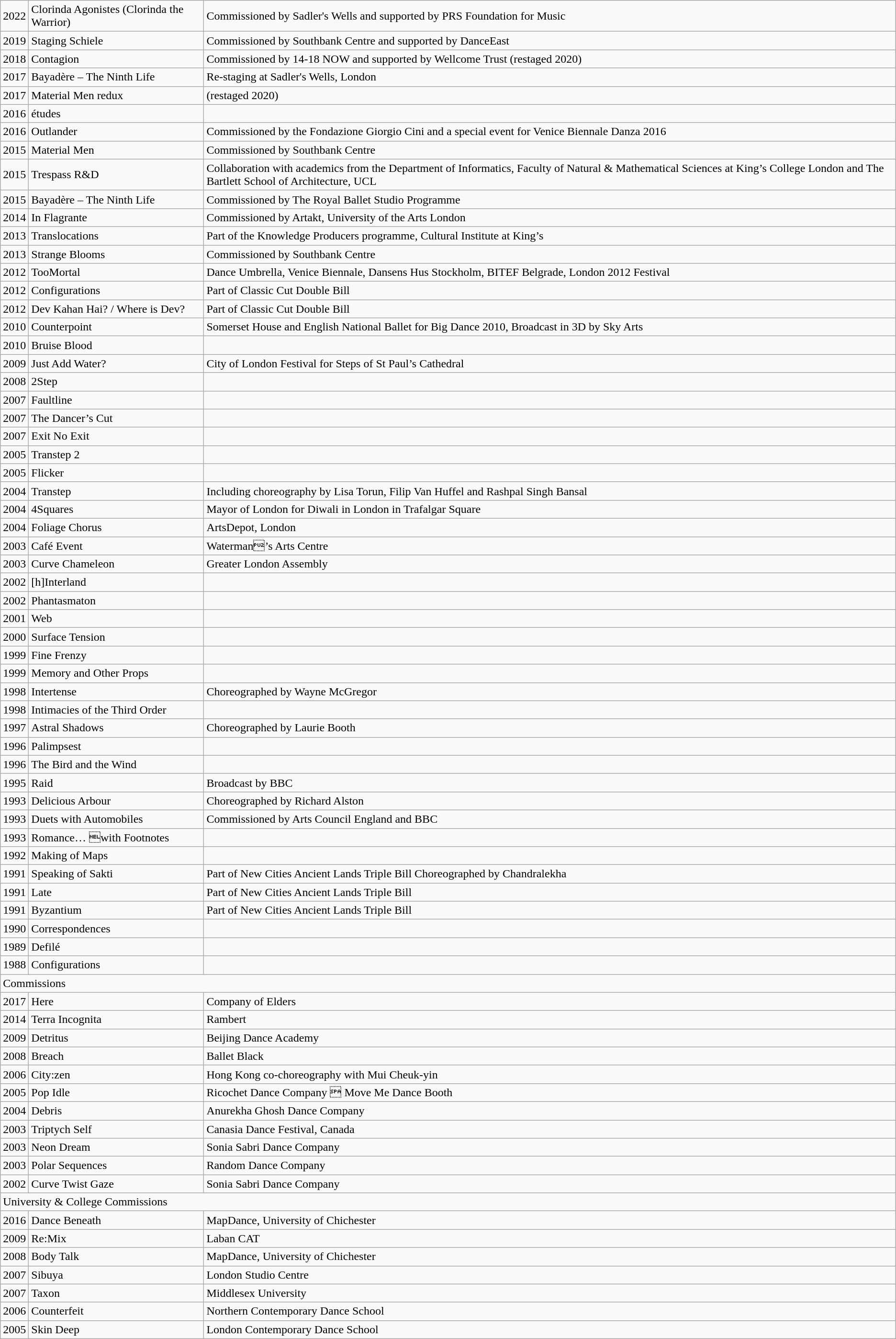<table class="wikitable">
<tr>
<td>2022</td>
<td>Clorinda Agonistes (Clorinda the Warrior)</td>
<td>Commissioned by Sadler's Wells and supported by PRS Foundation for Music</td>
</tr>
<tr>
<td>2019</td>
<td>Staging Schiele</td>
<td>Commissioned by Southbank Centre and supported by DanceEast</td>
</tr>
<tr>
<td>2018</td>
<td>Contagion</td>
<td>Commissioned by 14-18 NOW and supported by Wellcome Trust (restaged 2020)</td>
</tr>
<tr>
<td>2017</td>
<td>Bayadère – The Ninth Life</td>
<td>Re-staging at Sadler's Wells, London</td>
</tr>
<tr>
<td>2017</td>
<td>Material Men redux</td>
<td>(restaged 2020)</td>
</tr>
<tr>
<td>2016</td>
<td>études</td>
<td></td>
</tr>
<tr>
<td>2016</td>
<td>Outlander</td>
<td>Commissioned by the Fondazione Giorgio Cini and a special event for Venice Biennale Danza 2016</td>
</tr>
<tr>
<td>2015</td>
<td>Material Men</td>
<td>Commissioned by Southbank Centre</td>
</tr>
<tr>
<td>2015</td>
<td>Trespass R&D</td>
<td>Collaboration with academics from the Department of Informatics, Faculty of Natural & Mathematical Sciences at King’s College London and The Bartlett School of Architecture, UCL</td>
</tr>
<tr>
<td>2015</td>
<td>Bayadère – The Ninth Life</td>
<td>Commissioned by The Royal Ballet Studio Programme</td>
</tr>
<tr>
<td>2014</td>
<td>In Flagrante</td>
<td>Commissioned by Artakt, University of the Arts London</td>
</tr>
<tr>
<td>2013</td>
<td>Translocations</td>
<td>Part of the Knowledge Producers programme, Cultural Institute at King’s</td>
</tr>
<tr>
<td>2013</td>
<td>Strange Blooms</td>
<td>Commissioned by Southbank Centre</td>
</tr>
<tr>
<td>2012</td>
<td>TooMortal</td>
<td>Dance Umbrella, Venice Biennale, Dansens Hus Stockholm, BITEF Belgrade, London 2012 Festival</td>
</tr>
<tr>
<td>2012</td>
<td>Configurations</td>
<td>Part of Classic Cut Double Bill</td>
</tr>
<tr>
<td>2012</td>
<td>Dev Kahan Hai? / Where is Dev?</td>
<td>Part of Classic Cut Double Bill</td>
</tr>
<tr>
<td>2010</td>
<td>Counterpoint</td>
<td>Somerset House and English National Ballet for Big Dance 2010, Broadcast in 3D by Sky Arts</td>
</tr>
<tr>
<td>2010</td>
<td>Bruise Blood</td>
<td></td>
</tr>
<tr>
<td>2009</td>
<td>Just Add Water?</td>
<td>City of London Festival for Steps of St Paul’s Cathedral</td>
</tr>
<tr>
<td>2008</td>
<td>2Step</td>
<td></td>
</tr>
<tr>
<td>2007</td>
<td>Faultline</td>
<td></td>
</tr>
<tr>
<td>2007</td>
<td>The Dancer’s Cut</td>
<td></td>
</tr>
<tr>
<td>2007</td>
<td>Exit No Exit</td>
<td></td>
</tr>
<tr>
<td>2005</td>
<td>Transtep 2</td>
<td></td>
</tr>
<tr>
<td>2005</td>
<td>Flicker</td>
<td></td>
</tr>
<tr>
<td>2004</td>
<td>Transtep</td>
<td>Including choreography by Lisa Torun, Filip Van Huffel and Rashpal Singh Bansal</td>
</tr>
<tr>
<td>2004</td>
<td>4Squares</td>
<td>Mayor of London for Diwali in London in Trafalgar Square</td>
</tr>
<tr>
<td>2004</td>
<td>Foliage Chorus</td>
<td>ArtsDepot, London</td>
</tr>
<tr>
<td>2003</td>
<td>Café Event</td>
<td>Waterman’s Arts Centre</td>
</tr>
<tr>
<td>2003</td>
<td>Curve Chameleon</td>
<td>Greater London Assembly</td>
</tr>
<tr>
<td>2002</td>
<td>[h]Interland</td>
<td></td>
</tr>
<tr>
<td>2002</td>
<td>Phantasmaton</td>
<td></td>
</tr>
<tr>
<td>2001</td>
<td>Web</td>
<td></td>
</tr>
<tr>
<td>2000</td>
<td>Surface Tension</td>
<td></td>
</tr>
<tr>
<td>1999</td>
<td>Fine Frenzy</td>
<td></td>
</tr>
<tr>
<td>1999</td>
<td>Memory and Other Props</td>
<td></td>
</tr>
<tr>
<td>1998</td>
<td>Intertense</td>
<td>Choreographed by Wayne McGregor</td>
</tr>
<tr>
<td>1998</td>
<td>Intimacies of the Third Order</td>
<td></td>
</tr>
<tr>
<td>1997</td>
<td>Astral Shadows</td>
<td>Choreographed by Laurie Booth</td>
</tr>
<tr>
<td>1996</td>
<td>Palimpsest</td>
<td></td>
</tr>
<tr>
<td>1996</td>
<td>The Bird and the Wind</td>
<td></td>
</tr>
<tr>
<td>1995</td>
<td>Raid</td>
<td>Broadcast by BBC</td>
</tr>
<tr>
<td>1993</td>
<td>Delicious Arbour</td>
<td>Choreographed by Richard Alston</td>
</tr>
<tr>
<td>1993</td>
<td>Duets with Automobiles</td>
<td>Commissioned by Arts Council England and BBC</td>
</tr>
<tr>
<td>1993</td>
<td>Romance… with Footnotes</td>
<td></td>
</tr>
<tr>
<td>1992</td>
<td>Making of Maps</td>
<td></td>
</tr>
<tr>
<td>1991</td>
<td>Speaking of Sakti</td>
<td>Part of New Cities Ancient Lands Triple Bill Choreographed by Chandralekha</td>
</tr>
<tr>
<td>1991</td>
<td>Late</td>
<td>Part of New Cities Ancient Lands Triple Bill</td>
</tr>
<tr>
<td>1991</td>
<td>Byzantium</td>
<td>Part of New Cities Ancient Lands Triple Bill</td>
</tr>
<tr>
<td>1990</td>
<td>Correspondences</td>
<td></td>
</tr>
<tr>
<td>1989</td>
<td>Defilé</td>
<td></td>
</tr>
<tr>
<td>1988</td>
<td>Configurations</td>
<td></td>
</tr>
<tr>
<td colspan="3">Commissions</td>
</tr>
<tr>
<td>2017</td>
<td>Here</td>
<td>Company of Elders</td>
</tr>
<tr>
<td>2014</td>
<td>Terra Incognita</td>
<td>Rambert</td>
</tr>
<tr>
<td>2009</td>
<td>Detritus</td>
<td>Beijing Dance Academy</td>
</tr>
<tr>
<td>2008</td>
<td>Breach</td>
<td>Ballet Black</td>
</tr>
<tr>
<td>2006</td>
<td>City:zen</td>
<td>Hong Kong co-choreography with Mui Cheuk-yin</td>
</tr>
<tr>
<td>2005</td>
<td>Pop Idle</td>
<td>Ricochet Dance Company  Move Me Dance Booth</td>
</tr>
<tr>
<td>2004</td>
<td>Debris</td>
<td>Anurekha Ghosh Dance Company</td>
</tr>
<tr>
<td>2003</td>
<td>Triptych Self</td>
<td>Canasia Dance Festival, Canada</td>
</tr>
<tr>
<td>2003</td>
<td>Neon Dream</td>
<td>Sonia Sabri Dance Company</td>
</tr>
<tr>
<td>2003</td>
<td>Polar Sequences</td>
<td>Random Dance Company</td>
</tr>
<tr>
<td>2002</td>
<td>Curve Twist Gaze</td>
<td>Sonia Sabri Dance Company</td>
</tr>
<tr>
<td colspan="3">University & College Commissions</td>
</tr>
<tr>
<td>2016</td>
<td>Dance Beneath</td>
<td>MapDance, University of Chichester</td>
</tr>
<tr>
<td>2009</td>
<td>Re:Mix</td>
<td>Laban CAT</td>
</tr>
<tr>
<td>2008</td>
<td>Body Talk</td>
<td>MapDance, University of Chichester</td>
</tr>
<tr>
<td>2007</td>
<td>Sibuya</td>
<td>London Studio Centre</td>
</tr>
<tr>
<td>2007</td>
<td>Taxon</td>
<td>Middlesex University</td>
</tr>
<tr>
<td>2006</td>
<td>Counterfeit</td>
<td>Northern Contemporary Dance School</td>
</tr>
<tr>
<td>2005</td>
<td>Skin Deep</td>
<td>London Contemporary Dance School</td>
</tr>
</table>
